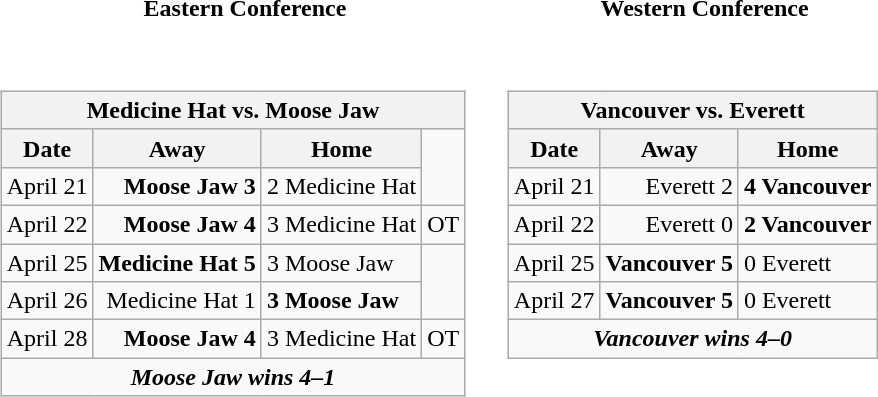<table cellspacing="10">
<tr>
<th>Eastern Conference</th>
<th>Western Conference</th>
</tr>
<tr>
<td valign="top"><br><table class="wikitable">
<tr>
<th bgcolor="#DDDDDD" colspan="4">Medicine Hat vs. Moose Jaw</th>
</tr>
<tr>
<th>Date</th>
<th>Away</th>
<th>Home</th>
</tr>
<tr>
<td>April 21</td>
<td align="right"><strong>Moose Jaw 3</strong></td>
<td>2 Medicine Hat</td>
</tr>
<tr>
<td>April 22</td>
<td align="right"><strong>Moose Jaw 4</strong></td>
<td>3 Medicine Hat</td>
<td>OT</td>
</tr>
<tr>
<td>April 25</td>
<td align="right"><strong>Medicine Hat 5</strong></td>
<td>3 Moose Jaw</td>
</tr>
<tr>
<td>April 26</td>
<td align="right">Medicine Hat 1</td>
<td><strong>3 Moose Jaw</strong></td>
</tr>
<tr>
<td>April 28</td>
<td align="right"><strong>Moose Jaw 4</strong></td>
<td>3 Medicine Hat</td>
<td>OT</td>
</tr>
<tr align="center">
<td colspan="4"><strong><em>Moose Jaw wins 4–1</em></strong></td>
</tr>
</table>
</td>
<td valign="top"><br><table class="wikitable">
<tr>
<th bgcolor="#DDDDDD" colspan="4">Vancouver vs. Everett</th>
</tr>
<tr>
<th>Date</th>
<th>Away</th>
<th>Home</th>
</tr>
<tr>
<td>April 21</td>
<td align="right">Everett 2</td>
<td><strong>4 Vancouver</strong></td>
</tr>
<tr>
<td>April 22</td>
<td align="right">Everett 0</td>
<td><strong>2 Vancouver</strong></td>
</tr>
<tr>
<td>April 25</td>
<td align="right"><strong>Vancouver 5</strong></td>
<td>0 Everett</td>
</tr>
<tr>
<td>April 27</td>
<td align="right"><strong>Vancouver 5</strong></td>
<td>0 Everett</td>
</tr>
<tr align="center">
<td colspan="4"><strong><em>Vancouver wins 4–0</em></strong></td>
</tr>
</table>
</td>
</tr>
</table>
